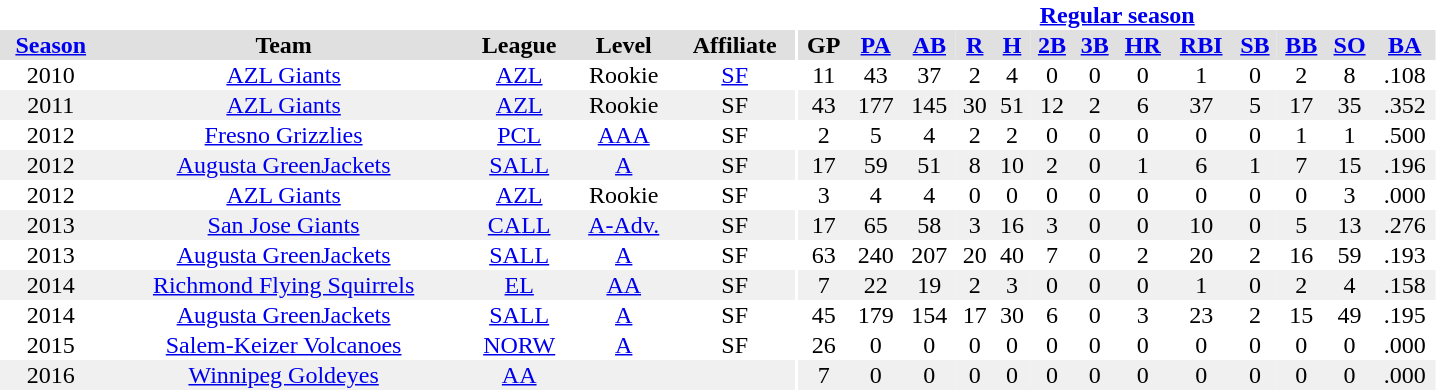<table border="0" cellpadding="1" cellspacing="0" style="text-align:center; width:60em">
<tr>
<th colspan="5" bgcolor="#ffffff"></th>
<th rowspan="98" bgcolor="#ffffff"></th>
<th colspan="14"><a href='#'>Regular season</a></th>
<th rowspan="99" bgcolor="#ffffff"></th>
</tr>
<tr>
</tr>
<tr bgcolor="#e0e0e0">
<th><a href='#'>Season</a></th>
<th>Team</th>
<th>League</th>
<th>Level</th>
<th>Affiliate</th>
<th>GP</th>
<th><a href='#'>PA</a></th>
<th><a href='#'>AB</a></th>
<th><a href='#'>R</a></th>
<th><a href='#'>H</a></th>
<th><a href='#'>2B</a></th>
<th><a href='#'>3B</a></th>
<th><a href='#'>HR</a></th>
<th><a href='#'>RBI</a></th>
<th><a href='#'>SB</a></th>
<th><a href='#'>BB</a></th>
<th><a href='#'>SO</a></th>
<th><a href='#'>BA</a></th>
</tr>
<tr>
<td>2010</td>
<td><a href='#'>AZL Giants</a></td>
<td><a href='#'>AZL</a></td>
<td>Rookie</td>
<td><a href='#'>SF</a></td>
<td>11</td>
<td>43</td>
<td>37</td>
<td>2</td>
<td>4</td>
<td>0</td>
<td>0</td>
<td>0</td>
<td>1</td>
<td>0</td>
<td>2</td>
<td>8</td>
<td>.108</td>
</tr>
<tr>
</tr>
<tr bgcolor="#f0f0f0">
<td>2011</td>
<td><a href='#'>AZL Giants</a></td>
<td><a href='#'>AZL</a></td>
<td>Rookie</td>
<td>SF</td>
<td>43</td>
<td>177</td>
<td>145</td>
<td>30</td>
<td>51</td>
<td>12</td>
<td>2</td>
<td>6</td>
<td>37</td>
<td>5</td>
<td>17</td>
<td>35</td>
<td>.352</td>
</tr>
<tr>
<td>2012</td>
<td><a href='#'>Fresno Grizzlies</a></td>
<td><a href='#'>PCL</a></td>
<td><a href='#'>AAA</a></td>
<td>SF</td>
<td>2</td>
<td>5</td>
<td>4</td>
<td>2</td>
<td>2</td>
<td>0</td>
<td>0</td>
<td>0</td>
<td>0</td>
<td>0</td>
<td>1</td>
<td>1</td>
<td>.500</td>
</tr>
<tr>
</tr>
<tr bgcolor="#f0f0f0">
<td>2012</td>
<td><a href='#'>Augusta GreenJackets</a></td>
<td><a href='#'>SALL</a></td>
<td><a href='#'>A</a></td>
<td>SF</td>
<td>17</td>
<td>59</td>
<td>51</td>
<td>8</td>
<td>10</td>
<td>2</td>
<td>0</td>
<td>1</td>
<td>6</td>
<td>1</td>
<td>7</td>
<td>15</td>
<td>.196</td>
</tr>
<tr>
<td>2012</td>
<td><a href='#'>AZL Giants</a></td>
<td><a href='#'>AZL</a></td>
<td>Rookie</td>
<td>SF</td>
<td>3</td>
<td>4</td>
<td>4</td>
<td>0</td>
<td>0</td>
<td>0</td>
<td>0</td>
<td>0</td>
<td>0</td>
<td>0</td>
<td>0</td>
<td>3</td>
<td>.000</td>
</tr>
<tr>
</tr>
<tr bgcolor="#f0f0f0">
<td>2013</td>
<td><a href='#'>San Jose Giants</a></td>
<td><a href='#'>CALL</a></td>
<td><a href='#'>A-Adv.</a></td>
<td>SF</td>
<td>17</td>
<td>65</td>
<td>58</td>
<td>3</td>
<td>16</td>
<td>3</td>
<td>0</td>
<td>0</td>
<td>10</td>
<td>0</td>
<td>5</td>
<td>13</td>
<td>.276</td>
</tr>
<tr>
<td>2013</td>
<td><a href='#'>Augusta GreenJackets</a></td>
<td><a href='#'>SALL</a></td>
<td><a href='#'>A</a></td>
<td>SF</td>
<td>63</td>
<td>240</td>
<td>207</td>
<td>20</td>
<td>40</td>
<td>7</td>
<td>0</td>
<td>2</td>
<td>20</td>
<td>2</td>
<td>16</td>
<td>59</td>
<td>.193</td>
</tr>
<tr>
</tr>
<tr bgcolor="#f0f0f0">
<td>2014</td>
<td><a href='#'>Richmond Flying Squirrels</a></td>
<td><a href='#'>EL</a></td>
<td><a href='#'>AA</a></td>
<td>SF</td>
<td>7</td>
<td>22</td>
<td>19</td>
<td>2</td>
<td>3</td>
<td>0</td>
<td>0</td>
<td>0</td>
<td>1</td>
<td>0</td>
<td>2</td>
<td>4</td>
<td>.158</td>
</tr>
<tr>
<td>2014</td>
<td><a href='#'>Augusta GreenJackets</a></td>
<td><a href='#'>SALL</a></td>
<td><a href='#'>A</a></td>
<td>SF</td>
<td>45</td>
<td>179</td>
<td>154</td>
<td>17</td>
<td>30</td>
<td>6</td>
<td>0</td>
<td>3</td>
<td>23</td>
<td>2</td>
<td>15</td>
<td>49</td>
<td>.195</td>
</tr>
<tr>
<td>2015</td>
<td><a href='#'>Salem-Keizer Volcanoes</a></td>
<td><a href='#'>NORW</a></td>
<td><a href='#'>A</a></td>
<td>SF</td>
<td>26</td>
<td>0</td>
<td>0</td>
<td>0</td>
<td>0</td>
<td>0</td>
<td>0</td>
<td>0</td>
<td>0</td>
<td>0</td>
<td>0</td>
<td>0</td>
<td>.000</td>
</tr>
<tr>
</tr>
<tr bgcolor="#f0f0f0">
<td>2016</td>
<td><a href='#'>Winnipeg Goldeyes</a></td>
<td><a href='#'>AA</a></td>
<td></td>
<td></td>
<td>7</td>
<td>0</td>
<td>0</td>
<td>0</td>
<td>0</td>
<td>0</td>
<td>0</td>
<td>0</td>
<td>0</td>
<td>0</td>
<td>0</td>
<td>0</td>
<td>.000</td>
</tr>
<tr>
</tr>
</table>
